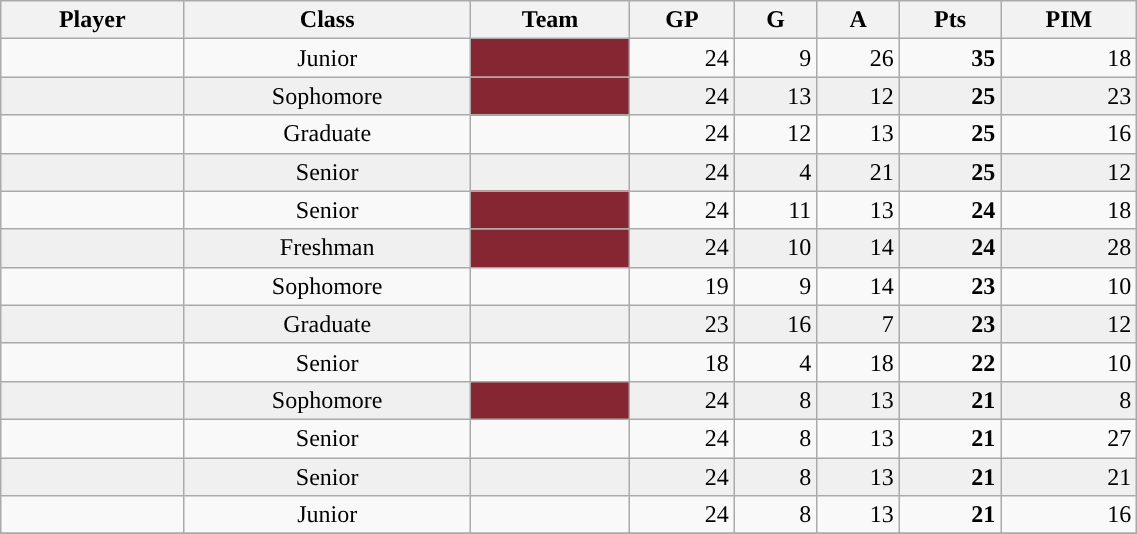<table class="wikitable sortable" style="text-align: center; "width=60%">
<tr>
<th>Player</th>
<th>Class</th>
<th>Team</th>
<th>GP</th>
<th>G</th>
<th>A</th>
<th>Pts</th>
<th>PIM</th>
</tr>
<tr>
<td style="text-align: left"></td>
<td>Junior</td>
<td style="color:white; background:#862633; "><strong><a href='#'></a></strong></td>
<td style="text-align: right">24</td>
<td style="text-align: right">9</td>
<td style="text-align: right">26</td>
<td style="text-align: right"><strong>35</strong></td>
<td style="text-align: right">18</td>
</tr>
<tr bgcolor=f0f0f0>
<td style="text-align: left"></td>
<td>Sophomore</td>
<td style="color:white; background:#862633; "><strong><a href='#'></a></strong></td>
<td style="text-align: right">24</td>
<td style="text-align: right">13</td>
<td style="text-align: right">12</td>
<td style="text-align: right"><strong>25</strong></td>
<td style="text-align: right">23</td>
</tr>
<tr>
<td style="text-align: left"></td>
<td>Graduate</td>
<td><strong><a href='#'></a></strong></td>
<td style="text-align: right">24</td>
<td style="text-align: right">12</td>
<td style="text-align: right">13</td>
<td style="text-align: right"><strong>25</strong></td>
<td style="text-align: right">16</td>
</tr>
<tr bgcolor=f0f0f0>
<td style="text-align: left"></td>
<td>Senior</td>
<td><strong><a href='#'></a></strong></td>
<td style="text-align: right">24</td>
<td style="text-align: right">4</td>
<td style="text-align: right">21</td>
<td style="text-align: right"><strong>25</strong></td>
<td style="text-align: right">12</td>
</tr>
<tr>
<td style="text-align: left"></td>
<td>Senior</td>
<td style="color:white; background:#862633; "><strong><a href='#'></a></strong></td>
<td style="text-align: right">24</td>
<td style="text-align: right">11</td>
<td style="text-align: right">13</td>
<td style="text-align: right"><strong>24</strong></td>
<td style="text-align: right">18</td>
</tr>
<tr bgcolor=f0f0f0>
<td style="text-align: left"></td>
<td>Freshman</td>
<td style="color:white; background:#862633; "><strong><a href='#'></a></strong></td>
<td style="text-align: right">24</td>
<td style="text-align: right">10</td>
<td style="text-align: right">14</td>
<td style="text-align: right"><strong>24</strong></td>
<td style="text-align: right">28</td>
</tr>
<tr>
<td style="text-align: left"></td>
<td>Sophomore</td>
<td><strong><a href='#'></a></strong></td>
<td style="text-align: right">19</td>
<td style="text-align: right">9</td>
<td style="text-align: right">14</td>
<td style="text-align: right"><strong>23</strong></td>
<td style="text-align: right">10</td>
</tr>
<tr bgcolor=f0f0f0>
<td style="text-align: left"></td>
<td>Graduate</td>
<td><strong><a href='#'></a></strong></td>
<td style="text-align: right">23</td>
<td style="text-align: right">16</td>
<td style="text-align: right">7</td>
<td style="text-align: right"><strong>23</strong></td>
<td style="text-align: right">12</td>
</tr>
<tr>
<td style="text-align: left"></td>
<td>Senior</td>
<td><strong><a href='#'></a></strong></td>
<td style="text-align: right">18</td>
<td style="text-align: right">4</td>
<td style="text-align: right">18</td>
<td style="text-align: right"><strong>22</strong></td>
<td style="text-align: right">10</td>
</tr>
<tr bgcolor=f0f0f0>
<td style="text-align: left"></td>
<td>Sophomore</td>
<td style="color:white; background:#862633; "><strong><a href='#'></a></strong></td>
<td style="text-align: right">24</td>
<td style="text-align: right">8</td>
<td style="text-align: right">13</td>
<td style="text-align: right"><strong>21</strong></td>
<td style="text-align: right">8</td>
</tr>
<tr>
<td style="text-align: left"></td>
<td>Senior</td>
<td><strong><a href='#'></a></strong></td>
<td style="text-align: right">24</td>
<td style="text-align: right">8</td>
<td style="text-align: right">13</td>
<td style="text-align: right"><strong>21</strong></td>
<td style="text-align: right">27</td>
</tr>
<tr bgcolor=f0f0f0>
<td style="text-align: left"></td>
<td>Senior</td>
<td><strong><a href='#'></a></strong></td>
<td style="text-align: right">24</td>
<td style="text-align: right">8</td>
<td style="text-align: right">13</td>
<td style="text-align: right"><strong>21</strong></td>
<td style="text-align: right">21</td>
</tr>
<tr>
<td style="text-align: left"></td>
<td>Junior</td>
<td><strong><a href='#'></a></strong></td>
<td style="text-align: right">24</td>
<td style="text-align: right">8</td>
<td style="text-align: right">13</td>
<td style="text-align: right"><strong>21</strong></td>
<td style="text-align: right">16</td>
</tr>
<tr>
</tr>
</table>
